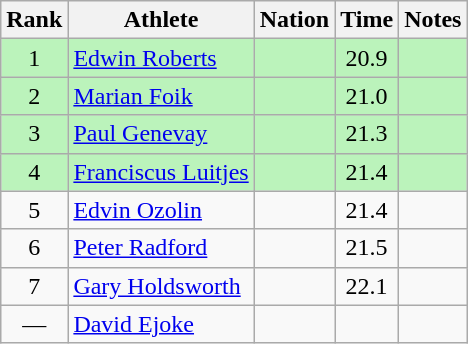<table class="wikitable sortable" style="text-align:center">
<tr>
<th>Rank</th>
<th>Athlete</th>
<th>Nation</th>
<th>Time</th>
<th>Notes</th>
</tr>
<tr bgcolor=bbf3bb>
<td>1</td>
<td align=left><a href='#'>Edwin Roberts</a></td>
<td align=left></td>
<td>20.9</td>
<td></td>
</tr>
<tr bgcolor=bbf3bb>
<td>2</td>
<td align=left><a href='#'>Marian Foik</a></td>
<td align=left></td>
<td>21.0</td>
<td></td>
</tr>
<tr bgcolor=bbf3bb>
<td>3</td>
<td align=left><a href='#'>Paul Genevay</a></td>
<td align=left></td>
<td>21.3</td>
<td></td>
</tr>
<tr bgcolor=bbf3bb>
<td>4</td>
<td align=left><a href='#'>Franciscus Luitjes</a></td>
<td align=left></td>
<td>21.4</td>
<td></td>
</tr>
<tr>
<td>5</td>
<td align=left><a href='#'>Edvin Ozolin</a></td>
<td align=left></td>
<td>21.4</td>
<td></td>
</tr>
<tr>
<td>6</td>
<td align=left><a href='#'>Peter Radford</a></td>
<td align=left></td>
<td>21.5</td>
<td></td>
</tr>
<tr>
<td>7</td>
<td align=left><a href='#'>Gary Holdsworth</a></td>
<td align=left></td>
<td>22.1</td>
<td></td>
</tr>
<tr>
<td data-sort-value=8>—</td>
<td align=left><a href='#'>David Ejoke</a></td>
<td align=left></td>
<td data-sort-value=99.9></td>
<td></td>
</tr>
</table>
